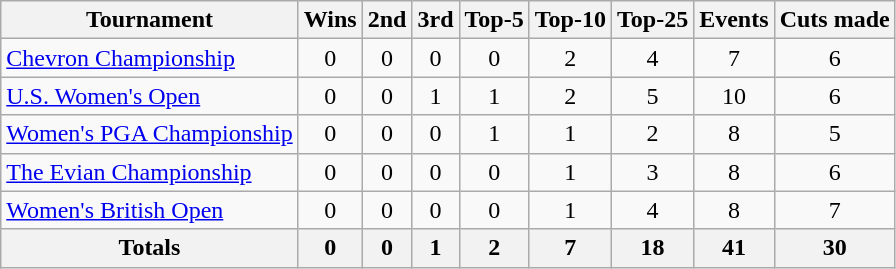<table class=wikitable style=text-align:center>
<tr>
<th>Tournament</th>
<th>Wins</th>
<th>2nd</th>
<th>3rd</th>
<th>Top-5</th>
<th>Top-10</th>
<th>Top-25</th>
<th>Events</th>
<th>Cuts made</th>
</tr>
<tr>
<td align=left><a href='#'>Chevron Championship</a></td>
<td>0</td>
<td>0</td>
<td>0</td>
<td>0</td>
<td>2</td>
<td>4</td>
<td>7</td>
<td>6</td>
</tr>
<tr>
<td align=left><a href='#'>U.S. Women's Open</a></td>
<td>0</td>
<td>0</td>
<td>1</td>
<td>1</td>
<td>2</td>
<td>5</td>
<td>10</td>
<td>6</td>
</tr>
<tr>
<td align=left><a href='#'>Women's PGA Championship</a></td>
<td>0</td>
<td>0</td>
<td>0</td>
<td>1</td>
<td>1</td>
<td>2</td>
<td>8</td>
<td>5</td>
</tr>
<tr>
<td align=left><a href='#'>The Evian Championship</a></td>
<td>0</td>
<td>0</td>
<td>0</td>
<td>0</td>
<td>1</td>
<td>3</td>
<td>8</td>
<td>6</td>
</tr>
<tr>
<td align=left><a href='#'>Women's British Open</a></td>
<td>0</td>
<td>0</td>
<td>0</td>
<td>0</td>
<td>1</td>
<td>4</td>
<td>8</td>
<td>7</td>
</tr>
<tr>
<th>Totals</th>
<th>0</th>
<th>0</th>
<th>1</th>
<th>2</th>
<th>7</th>
<th>18</th>
<th>41</th>
<th>30</th>
</tr>
</table>
